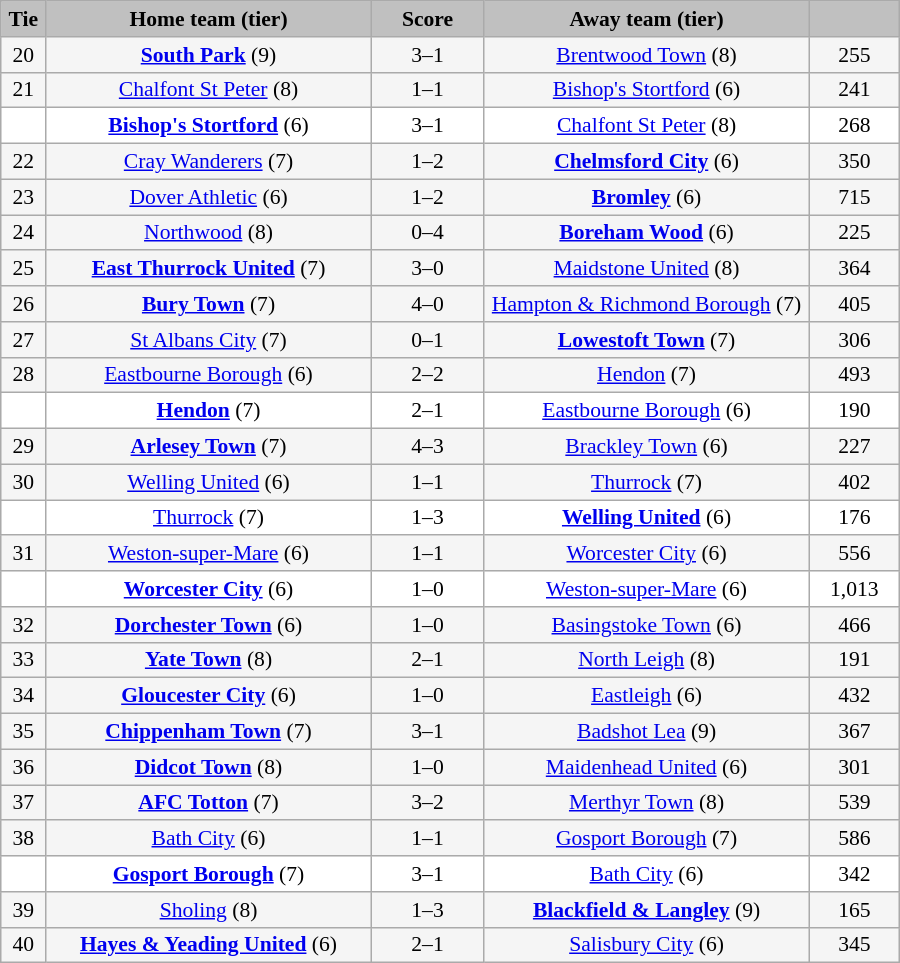<table class="wikitable" style="width: 600px; background:WhiteSmoke; text-align:center; font-size:90%">
<tr>
<td scope="col" style="width:  5.00%; background:silver;"><strong>Tie</strong></td>
<td scope="col" style="width: 36.25%; background:silver;"><strong>Home team (tier)</strong></td>
<td scope="col" style="width: 12.50%; background:silver;"><strong>Score</strong></td>
<td scope="col" style="width: 36.25%; background:silver;"><strong>Away team (tier)</strong></td>
<td scope="col" style="width: 10.00%; background:silver;"><strong></strong></td>
</tr>
<tr>
<td>20</td>
<td><strong><a href='#'>South Park</a></strong> (9)</td>
<td>3–1</td>
<td><a href='#'>Brentwood Town</a> (8)</td>
<td>255</td>
</tr>
<tr>
<td>21</td>
<td><a href='#'>Chalfont St Peter</a> (8)</td>
<td>1–1</td>
<td><a href='#'>Bishop's Stortford</a> (6)</td>
<td>241</td>
</tr>
<tr style="background:white;">
<td><em></em></td>
<td><strong><a href='#'>Bishop's Stortford</a></strong> (6)</td>
<td>3–1</td>
<td><a href='#'>Chalfont St Peter</a> (8)</td>
<td>268</td>
</tr>
<tr>
<td>22</td>
<td><a href='#'>Cray Wanderers</a> (7)</td>
<td>1–2</td>
<td><strong><a href='#'>Chelmsford City</a></strong> (6)</td>
<td>350</td>
</tr>
<tr>
<td>23</td>
<td><a href='#'>Dover Athletic</a> (6)</td>
<td>1–2</td>
<td><strong><a href='#'>Bromley</a></strong> (6)</td>
<td>715</td>
</tr>
<tr>
<td>24</td>
<td><a href='#'>Northwood</a> (8)</td>
<td>0–4</td>
<td><strong><a href='#'>Boreham Wood</a></strong> (6)</td>
<td>225</td>
</tr>
<tr>
<td>25</td>
<td><strong><a href='#'>East Thurrock United</a></strong> (7)</td>
<td>3–0</td>
<td><a href='#'>Maidstone United</a> (8)</td>
<td>364</td>
</tr>
<tr>
<td>26</td>
<td><strong><a href='#'>Bury Town</a></strong> (7)</td>
<td>4–0</td>
<td><a href='#'>Hampton & Richmond Borough</a> (7)</td>
<td>405</td>
</tr>
<tr>
<td>27</td>
<td><a href='#'>St Albans City</a> (7)</td>
<td>0–1</td>
<td><strong><a href='#'>Lowestoft Town</a></strong> (7)</td>
<td>306</td>
</tr>
<tr>
<td>28</td>
<td><a href='#'>Eastbourne Borough</a> (6)</td>
<td>2–2</td>
<td><a href='#'>Hendon</a> (7)</td>
<td>493</td>
</tr>
<tr style="background:white;">
<td><em></em></td>
<td><strong><a href='#'>Hendon</a></strong> (7)</td>
<td>2–1 </td>
<td><a href='#'>Eastbourne Borough</a> (6)</td>
<td>190</td>
</tr>
<tr>
<td>29</td>
<td><strong><a href='#'>Arlesey Town</a></strong> (7)</td>
<td>4–3</td>
<td><a href='#'>Brackley Town</a> (6)</td>
<td>227</td>
</tr>
<tr>
<td>30</td>
<td><a href='#'>Welling United</a> (6)</td>
<td>1–1</td>
<td><a href='#'>Thurrock</a> (7)</td>
<td>402</td>
</tr>
<tr style="background:white;">
<td><em></em></td>
<td><a href='#'>Thurrock</a> (7)</td>
<td>1–3</td>
<td><strong><a href='#'>Welling United</a></strong> (6)</td>
<td>176</td>
</tr>
<tr>
<td>31</td>
<td><a href='#'>Weston-super-Mare</a> (6)</td>
<td>1–1</td>
<td><a href='#'>Worcester City</a> (6)</td>
<td>556</td>
</tr>
<tr style="background:white;">
<td><em></em></td>
<td><strong><a href='#'>Worcester City</a></strong> (6)</td>
<td>1–0</td>
<td><a href='#'>Weston-super-Mare</a> (6)</td>
<td>1,013</td>
</tr>
<tr>
<td>32</td>
<td><strong><a href='#'>Dorchester Town</a></strong> (6)</td>
<td>1–0</td>
<td><a href='#'>Basingstoke Town</a> (6)</td>
<td>466</td>
</tr>
<tr>
<td>33</td>
<td><strong><a href='#'>Yate Town</a></strong> (8)</td>
<td>2–1</td>
<td><a href='#'>North Leigh</a> (8)</td>
<td>191</td>
</tr>
<tr>
<td>34</td>
<td><strong><a href='#'>Gloucester City</a></strong> (6)</td>
<td>1–0</td>
<td><a href='#'>Eastleigh</a> (6)</td>
<td>432</td>
</tr>
<tr>
<td>35</td>
<td><strong><a href='#'>Chippenham Town</a></strong> (7)</td>
<td>3–1</td>
<td><a href='#'>Badshot Lea</a> (9)</td>
<td>367</td>
</tr>
<tr>
<td>36</td>
<td><strong><a href='#'>Didcot Town</a></strong> (8)</td>
<td>1–0</td>
<td><a href='#'>Maidenhead United</a> (6)</td>
<td>301</td>
</tr>
<tr>
<td>37</td>
<td><strong><a href='#'>AFC Totton</a></strong> (7)</td>
<td>3–2</td>
<td><a href='#'>Merthyr Town</a> (8)</td>
<td>539</td>
</tr>
<tr>
<td>38</td>
<td><a href='#'>Bath City</a> (6)</td>
<td>1–1</td>
<td><a href='#'>Gosport Borough</a> (7)</td>
<td>586</td>
</tr>
<tr style="background:white;">
<td><em></em></td>
<td><strong><a href='#'>Gosport Borough</a></strong> (7)</td>
<td>3–1</td>
<td><a href='#'>Bath City</a> (6)</td>
<td>342</td>
</tr>
<tr>
<td>39</td>
<td><a href='#'>Sholing</a> (8)</td>
<td>1–3</td>
<td><strong><a href='#'>Blackfield & Langley</a></strong> (9)</td>
<td>165</td>
</tr>
<tr>
<td>40</td>
<td><strong><a href='#'>Hayes & Yeading United</a></strong> (6)</td>
<td>2–1</td>
<td><a href='#'>Salisbury City</a> (6)</td>
<td>345</td>
</tr>
</table>
